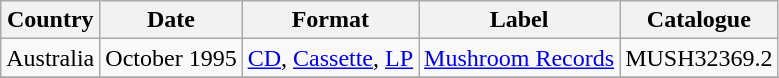<table class="wikitable plainrowheaders">
<tr>
<th scope="col">Country</th>
<th scope="col">Date</th>
<th scope="col">Format</th>
<th scope="col">Label</th>
<th scope="col">Catalogue</th>
</tr>
<tr>
<td rowspan="1">Australia</td>
<td>October 1995</td>
<td><a href='#'>CD</a>, <a href='#'>Cassette</a>, <a href='#'>LP</a></td>
<td rowspan="1"><a href='#'>Mushroom Records</a></td>
<td>MUSH32369.2</td>
</tr>
<tr>
</tr>
</table>
